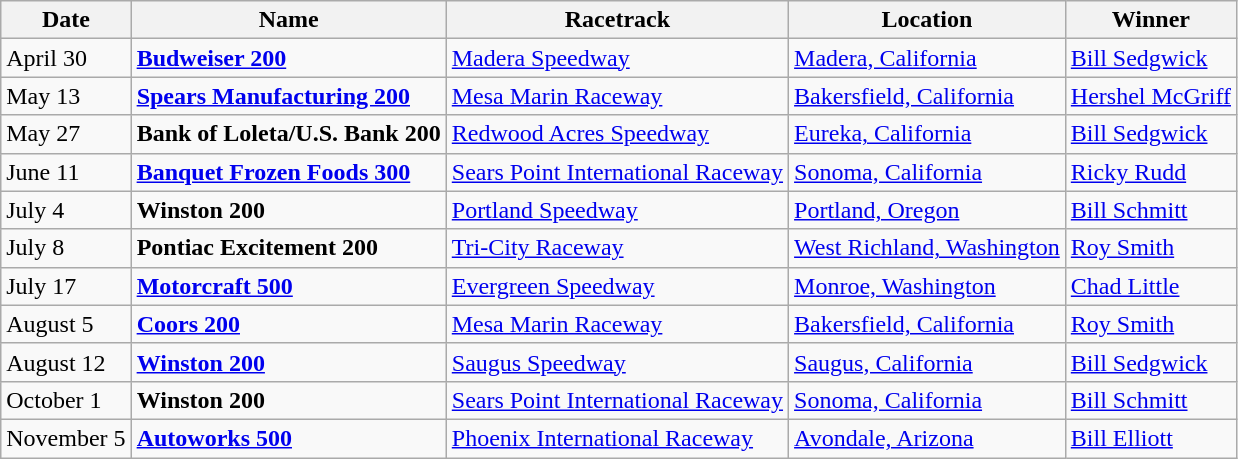<table class="wikitable">
<tr>
<th>Date</th>
<th>Name</th>
<th>Racetrack</th>
<th>Location</th>
<th>Winner</th>
</tr>
<tr>
<td>April 30</td>
<td><a href='#'><strong>Budweiser 200</strong></a></td>
<td><a href='#'>Madera Speedway</a></td>
<td><a href='#'>Madera, California</a></td>
<td><a href='#'>Bill Sedgwick</a></td>
</tr>
<tr>
<td>May 13</td>
<td><a href='#'><strong>Spears Manufacturing 200</strong></a></td>
<td><a href='#'>Mesa Marin Raceway</a></td>
<td><a href='#'>Bakersfield, California</a></td>
<td><a href='#'>Hershel McGriff</a></td>
</tr>
<tr>
<td>May 27</td>
<td><strong>Bank of Loleta/U.S. Bank 200</strong></td>
<td><a href='#'>Redwood Acres Speedway</a></td>
<td><a href='#'>Eureka, California</a></td>
<td><a href='#'>Bill Sedgwick</a></td>
</tr>
<tr>
<td>June 11</td>
<td><a href='#'><strong>Banquet Frozen Foods 300</strong></a></td>
<td><a href='#'>Sears Point International Raceway</a></td>
<td><a href='#'>Sonoma, California</a></td>
<td><a href='#'>Ricky Rudd</a></td>
</tr>
<tr>
<td>July 4</td>
<td><strong>Winston 200</strong></td>
<td><a href='#'>Portland Speedway</a></td>
<td><a href='#'>Portland, Oregon</a></td>
<td><a href='#'>Bill Schmitt</a></td>
</tr>
<tr>
<td>July 8</td>
<td><strong>Pontiac Excitement 200</strong></td>
<td><a href='#'>Tri-City Raceway</a></td>
<td><a href='#'>West Richland, Washington</a></td>
<td><a href='#'>Roy Smith</a></td>
</tr>
<tr>
<td>July 17</td>
<td><a href='#'><strong>Motorcraft 500</strong></a></td>
<td><a href='#'>Evergreen Speedway</a></td>
<td><a href='#'>Monroe, Washington</a></td>
<td><a href='#'>Chad Little</a></td>
</tr>
<tr>
<td>August 5</td>
<td><a href='#'><strong>Coors 200</strong></a></td>
<td><a href='#'>Mesa Marin Raceway</a></td>
<td><a href='#'>Bakersfield, California</a></td>
<td><a href='#'>Roy Smith</a></td>
</tr>
<tr>
<td>August 12</td>
<td><a href='#'><strong>Winston 200</strong></a></td>
<td><a href='#'>Saugus Speedway</a></td>
<td><a href='#'>Saugus, California</a></td>
<td><a href='#'>Bill Sedgwick</a></td>
</tr>
<tr>
<td>October 1</td>
<td><strong>Winston 200</strong></td>
<td><a href='#'>Sears Point International Raceway</a></td>
<td><a href='#'>Sonoma, California</a></td>
<td><a href='#'>Bill Schmitt</a></td>
</tr>
<tr>
<td>November 5</td>
<td><a href='#'><strong>Autoworks 500</strong></a></td>
<td><a href='#'>Phoenix International Raceway</a></td>
<td><a href='#'>Avondale, Arizona</a></td>
<td><a href='#'>Bill Elliott</a></td>
</tr>
</table>
